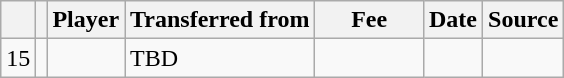<table class="wikitable plainrowheaders sortable">
<tr>
<th></th>
<th></th>
<th scope=col>Player</th>
<th>Transferred from</th>
<th !scope=col; style="width: 65px;">Fee</th>
<th scope=col>Date</th>
<th scope=col>Source</th>
</tr>
<tr>
<td align=center>15</td>
<td align=center></td>
<td></td>
<td>TBD</td>
<td></td>
<td></td>
<td></td>
</tr>
</table>
